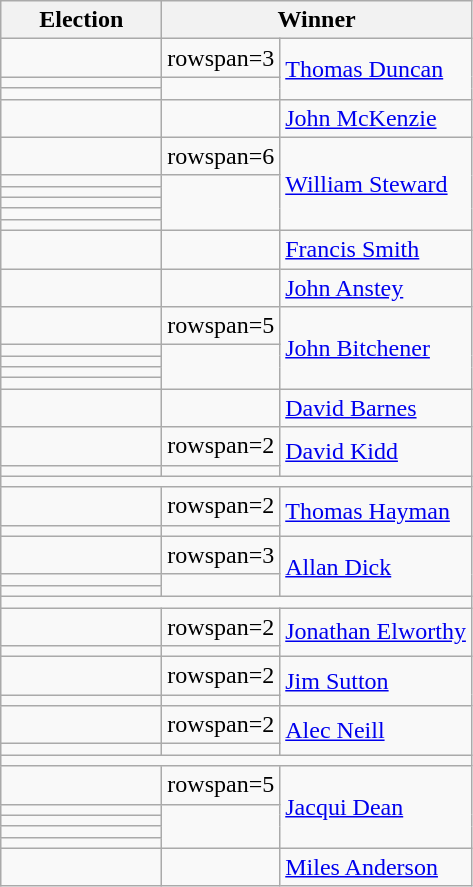<table class=wikitable>
<tr>
<th width=100>Election</th>
<th width=175 colspan=2>Winner</th>
</tr>
<tr>
<td></td>
<td>rowspan=3 </td>
<td rowspan=3><a href='#'>Thomas Duncan</a></td>
</tr>
<tr>
<td></td>
</tr>
<tr>
<td></td>
</tr>
<tr>
<td></td>
<td></td>
<td><a href='#'>John McKenzie</a></td>
</tr>
<tr>
<td></td>
<td>rowspan=6 </td>
<td rowspan=6><a href='#'>William Steward</a></td>
</tr>
<tr>
<td></td>
</tr>
<tr>
<td></td>
</tr>
<tr>
<td></td>
</tr>
<tr>
<td></td>
</tr>
<tr>
<td></td>
</tr>
<tr>
<td></td>
<td></td>
<td><a href='#'>Francis Smith</a></td>
</tr>
<tr>
<td></td>
<td></td>
<td><a href='#'>John Anstey</a></td>
</tr>
<tr>
<td></td>
<td>rowspan=5 </td>
<td rowspan=5><a href='#'>John Bitchener</a></td>
</tr>
<tr>
<td></td>
</tr>
<tr>
<td></td>
</tr>
<tr>
<td></td>
</tr>
<tr>
<td></td>
</tr>
<tr>
<td></td>
<td></td>
<td><a href='#'>David Barnes</a></td>
</tr>
<tr>
<td></td>
<td>rowspan=2 </td>
<td rowspan=2><a href='#'>David Kidd</a></td>
</tr>
<tr>
<td></td>
</tr>
<tr>
<td colspan=3 align=center></td>
</tr>
<tr>
<td></td>
<td>rowspan=2 </td>
<td rowspan=2><a href='#'>Thomas Hayman</a></td>
</tr>
<tr>
<td></td>
</tr>
<tr>
<td></td>
<td>rowspan=3 </td>
<td rowspan=3><a href='#'>Allan Dick</a></td>
</tr>
<tr>
<td></td>
</tr>
<tr>
<td></td>
</tr>
<tr>
<td colspan=3 align=center></td>
</tr>
<tr>
<td></td>
<td>rowspan=2 </td>
<td rowspan=2><a href='#'>Jonathan Elworthy</a></td>
</tr>
<tr>
<td></td>
</tr>
<tr>
<td></td>
<td>rowspan=2 </td>
<td rowspan=2><a href='#'>Jim Sutton</a></td>
</tr>
<tr>
<td></td>
</tr>
<tr>
<td></td>
<td>rowspan=2 </td>
<td rowspan=2><a href='#'>Alec Neill</a></td>
</tr>
<tr>
<td></td>
</tr>
<tr>
<td colspan=3 align=center></td>
</tr>
<tr>
<td></td>
<td>rowspan=5 </td>
<td rowspan=5><a href='#'>Jacqui Dean</a></td>
</tr>
<tr>
<td></td>
</tr>
<tr>
<td></td>
</tr>
<tr>
<td></td>
</tr>
<tr>
<td></td>
</tr>
<tr>
<td></td>
<td></td>
<td><a href='#'>Miles Anderson</a></td>
</tr>
</table>
